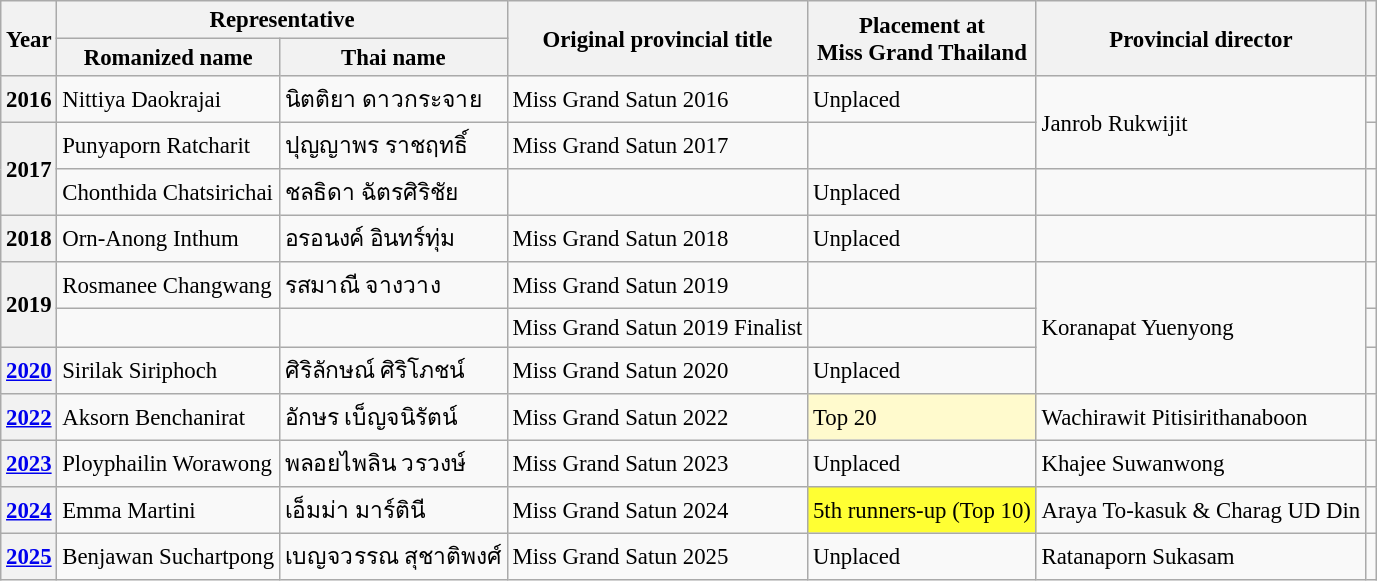<table class="wikitable defaultcenter col2left col3left col6left" style="font-size:95%;">
<tr>
<th rowspan=2>Year</th>
<th colspan=2>Representative</th>
<th rowspan=2>Original provincial title</th>
<th rowspan=2>Placement at<br>Miss Grand Thailand</th>
<th rowspan=2>Provincial director</th>
<th rowspan=2></th>
</tr>
<tr>
<th>Romanized name</th>
<th>Thai name</th>
</tr>
<tr>
<th>2016</th>
<td>Nittiya Daokrajai</td>
<td>นิตติยา ดาวกระจาย</td>
<td>Miss Grand Satun 2016</td>
<td>Unplaced</td>
<td rowspan=2>Janrob Rukwijit</td>
<td></td>
</tr>
<tr>
<th rowspan=2>2017</th>
<td>Punyaporn Ratcharit</td>
<td>ปุญญาพร ราชฤทธิ์</td>
<td>Miss Grand Satun 2017</td>
<td></td>
<td></td>
</tr>
<tr>
<td>Chonthida Chatsirichai</td>
<td>ชลธิดา ฉัตรศิริชัย</td>
<td></td>
<td>Unplaced</td>
<td></td>
<td></td>
</tr>
<tr>
<th>2018</th>
<td>Orn-Anong Inthum</td>
<td>อรอนงค์ อินทร์ทุ่ม</td>
<td>Miss Grand Satun 2018</td>
<td>Unplaced</td>
<td></td>
<td></td>
</tr>
<tr>
<th rowspan=2>2019</th>
<td>Rosmanee Changwang</td>
<td>รสมาณี จางวาง</td>
<td>Miss Grand Satun 2019</td>
<td></td>
<td rowspan=3>Koranapat Yuenyong</td>
<td></td>
</tr>
<tr>
<td></td>
<td></td>
<td>Miss Grand Satun 2019 Finalist</td>
<td></td>
<td></td>
</tr>
<tr>
<th><a href='#'>2020</a></th>
<td>Sirilak Siriphoch</td>
<td>ศิริลักษณ์ ศิริโภชน์</td>
<td>Miss Grand Satun 2020</td>
<td>Unplaced</td>
<td></td>
</tr>
<tr>
<th><a href='#'>2022</a></th>
<td>Aksorn Benchanirat</td>
<td>อักษร เบ็ญจนิรัตน์</td>
<td>Miss Grand Satun 2022</td>
<td bgcolor=#FFFACD>Top 20</td>
<td>Wachirawit Pitisirithanaboon</td>
<td></td>
</tr>
<tr>
<th><a href='#'>2023</a></th>
<td>Ployphailin Worawong</td>
<td>พลอยไพลิน วรวงษ์</td>
<td>Miss Grand Satun 2023</td>
<td>Unplaced</td>
<td>Khajee Suwanwong</td>
<td></td>
</tr>
<tr>
<th><a href='#'>2024</a></th>
<td>Emma Martini</td>
<td>เอ็มม่า มาร์ตินี</td>
<td>Miss Grand Satun 2024</td>
<td bgcolor=#FFFF33>5th runners-up (Top 10)</td>
<td>Araya To-kasuk & Charag UD Din</td>
<td></td>
</tr>
<tr>
<th><a href='#'>2025</a></th>
<td>Benjawan Suchartpong</td>
<td>เบญจวรรณ สุชาติพงศ์</td>
<td>Miss Grand Satun 2025</td>
<td>Unplaced</td>
<td>Ratanaporn Sukasam</td>
<td></td>
</tr>
</table>
